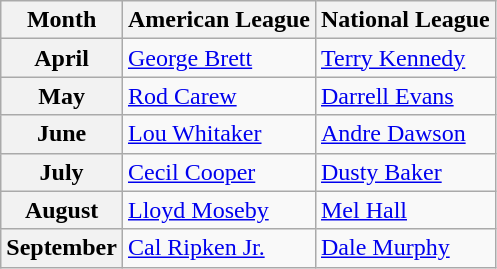<table class="wikitable">
<tr>
<th>Month</th>
<th>American League</th>
<th>National League</th>
</tr>
<tr>
<th>April</th>
<td><a href='#'>George Brett</a></td>
<td><a href='#'>Terry Kennedy</a></td>
</tr>
<tr>
<th>May</th>
<td><a href='#'>Rod Carew</a></td>
<td><a href='#'>Darrell Evans</a></td>
</tr>
<tr>
<th>June</th>
<td><a href='#'>Lou Whitaker</a></td>
<td><a href='#'>Andre Dawson</a></td>
</tr>
<tr>
<th>July</th>
<td><a href='#'>Cecil Cooper</a></td>
<td><a href='#'>Dusty Baker</a></td>
</tr>
<tr>
<th>August</th>
<td><a href='#'>Lloyd Moseby</a></td>
<td><a href='#'>Mel Hall</a></td>
</tr>
<tr>
<th>September</th>
<td><a href='#'>Cal Ripken Jr.</a></td>
<td><a href='#'>Dale Murphy</a></td>
</tr>
</table>
